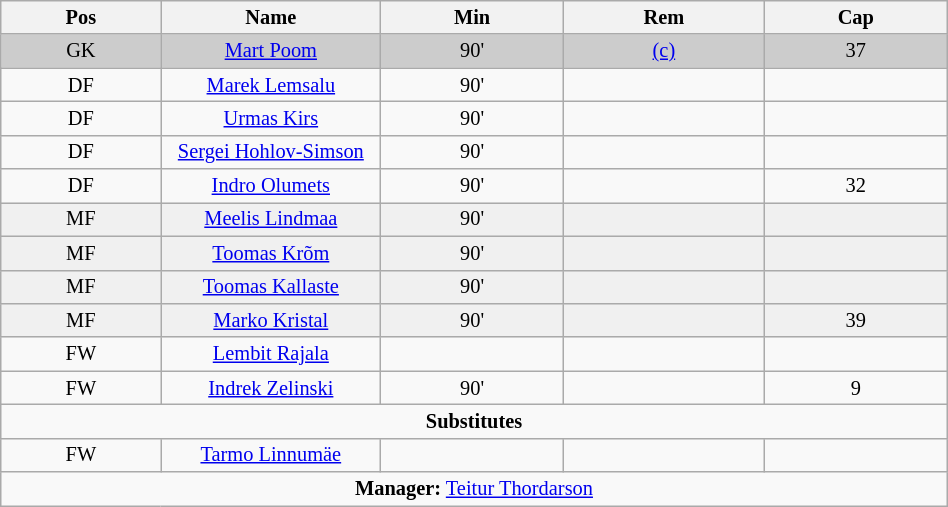<table class="wikitable collapsible collapsed" align="center" style="font-size:85%; text-align:center;" width="50%">
<tr>
<th>Pos</th>
<th width=140>Name</th>
<th>Min</th>
<th>Rem</th>
<th>Cap</th>
</tr>
<tr bgcolor="cccccc">
<td>GK</td>
<td><a href='#'>Mart Poom</a></td>
<td>90'</td>
<td><a href='#'>(c)</a></td>
<td>37</td>
</tr>
<tr>
<td>DF</td>
<td><a href='#'>Marek Lemsalu</a></td>
<td>90'</td>
<td></td>
<td></td>
</tr>
<tr>
<td>DF</td>
<td><a href='#'>Urmas Kirs</a></td>
<td>90'</td>
<td></td>
<td></td>
</tr>
<tr>
<td>DF</td>
<td><a href='#'>Sergei Hohlov-Simson</a></td>
<td>90'</td>
<td></td>
<td></td>
</tr>
<tr>
<td>DF</td>
<td><a href='#'>Indro Olumets</a></td>
<td>90'</td>
<td></td>
<td>32</td>
</tr>
<tr bgcolor="#F0F0F0">
<td>MF</td>
<td><a href='#'>Meelis Lindmaa</a></td>
<td>90'</td>
<td></td>
<td></td>
</tr>
<tr bgcolor="#F0F0F0">
<td>MF</td>
<td><a href='#'>Toomas Krõm</a></td>
<td>90'</td>
<td></td>
<td></td>
</tr>
<tr bgcolor="#F0F0F0">
<td>MF</td>
<td><a href='#'>Toomas Kallaste</a></td>
<td>90'</td>
<td></td>
<td></td>
</tr>
<tr bgcolor="#F0F0F0">
<td>MF</td>
<td><a href='#'>Marko Kristal</a></td>
<td>90'</td>
<td></td>
<td>39</td>
</tr>
<tr>
<td>FW</td>
<td><a href='#'>Lembit Rajala</a></td>
<td></td>
<td></td>
<td></td>
</tr>
<tr>
<td>FW</td>
<td><a href='#'>Indrek Zelinski</a></td>
<td>90'</td>
<td></td>
<td>9</td>
</tr>
<tr>
<td colspan=5 align=center><strong>Substitutes</strong></td>
</tr>
<tr>
<td>FW</td>
<td><a href='#'>Tarmo Linnumäe</a></td>
<td></td>
<td></td>
<td></td>
</tr>
<tr>
<td colspan=5 align=center><strong>Manager:</strong>  <a href='#'>Teitur Thordarson</a></td>
</tr>
</table>
